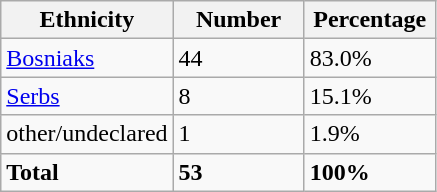<table class="wikitable">
<tr>
<th width="100px">Ethnicity</th>
<th width="80px">Number</th>
<th width="80px">Percentage</th>
</tr>
<tr>
<td><a href='#'>Bosniaks</a></td>
<td>44</td>
<td>83.0%</td>
</tr>
<tr>
<td><a href='#'>Serbs</a></td>
<td>8</td>
<td>15.1%</td>
</tr>
<tr>
<td>other/undeclared</td>
<td>1</td>
<td>1.9%</td>
</tr>
<tr>
<td><strong>Total</strong></td>
<td><strong>53</strong></td>
<td><strong>100%</strong></td>
</tr>
</table>
